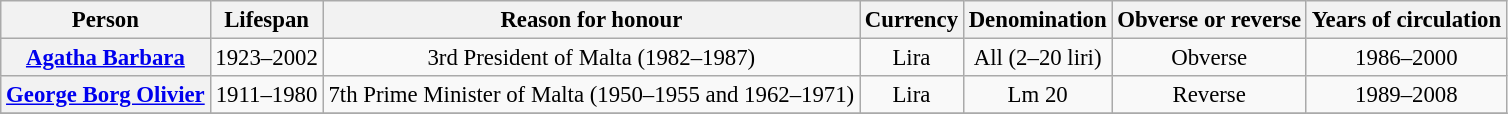<table class="wikitable" style="font-size:95%; text-align:center;">
<tr>
<th>Person</th>
<th>Lifespan</th>
<th>Reason for honour</th>
<th>Currency</th>
<th>Denomination</th>
<th>Obverse or reverse</th>
<th>Years of circulation</th>
</tr>
<tr>
<th><a href='#'>Agatha Barbara</a></th>
<td>1923–2002</td>
<td>3rd President of Malta (1982–1987)</td>
<td>Lira</td>
<td>All (2–20 liri)</td>
<td>Obverse</td>
<td>1986–2000</td>
</tr>
<tr>
<th><a href='#'>George Borg Olivier</a></th>
<td>1911–1980</td>
<td>7th Prime Minister of Malta (1950–1955 and 1962–1971)</td>
<td>Lira</td>
<td>Lm 20</td>
<td>Reverse</td>
<td>1989–2008</td>
</tr>
<tr>
</tr>
</table>
